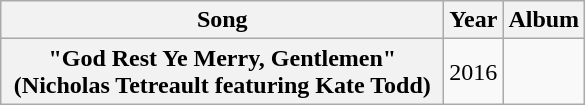<table class="wikitable plainrowheaders" style="text-align:center;" border="1">
<tr>
<th scope="col" style="width:18em;">Song</th>
<th scope="col">Year</th>
<th scope="col">Album</th>
</tr>
<tr>
<th scope="row">"God Rest Ye Merry, Gentlemen"<br><span>(Nicholas Tetreault featuring Kate Todd)</span></th>
<td>2016</td>
<td></td>
</tr>
</table>
